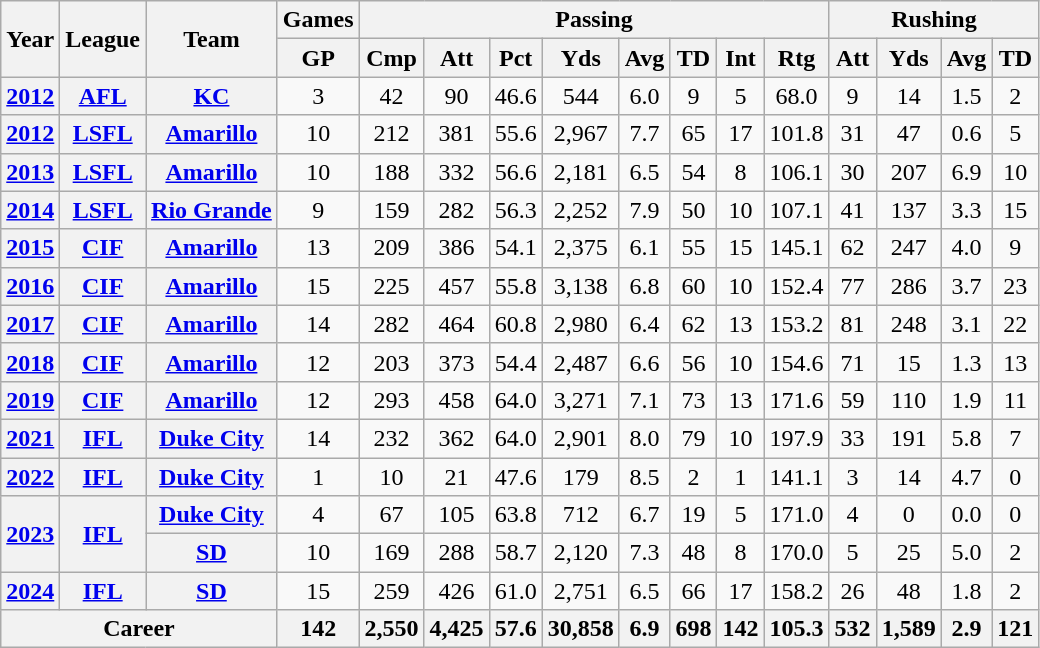<table class="wikitable" style="text-align:center;">
<tr>
<th rowspan="2">Year</th>
<th rowspan="2">League</th>
<th rowspan="2">Team</th>
<th colspan="1">Games</th>
<th colspan="8">Passing</th>
<th colspan="4">Rushing</th>
</tr>
<tr>
<th>GP</th>
<th>Cmp</th>
<th>Att</th>
<th>Pct</th>
<th>Yds</th>
<th>Avg</th>
<th>TD</th>
<th>Int</th>
<th>Rtg</th>
<th>Att</th>
<th>Yds</th>
<th>Avg</th>
<th>TD</th>
</tr>
<tr>
<th><a href='#'>2012</a></th>
<th><a href='#'>AFL</a></th>
<th><a href='#'>KC</a></th>
<td>3</td>
<td>42</td>
<td>90</td>
<td>46.6</td>
<td>544</td>
<td>6.0</td>
<td>9</td>
<td>5</td>
<td>68.0</td>
<td>9</td>
<td>14</td>
<td>1.5</td>
<td>2</td>
</tr>
<tr>
<th><a href='#'>2012</a></th>
<th><a href='#'>LSFL</a></th>
<th><a href='#'>Amarillo</a></th>
<td>10</td>
<td>212</td>
<td>381</td>
<td>55.6</td>
<td>2,967</td>
<td>7.7</td>
<td>65</td>
<td>17</td>
<td>101.8</td>
<td>31</td>
<td>47</td>
<td>0.6</td>
<td>5</td>
</tr>
<tr>
<th><a href='#'>2013</a></th>
<th><a href='#'>LSFL</a></th>
<th><a href='#'>Amarillo</a></th>
<td>10</td>
<td>188</td>
<td>332</td>
<td>56.6</td>
<td>2,181</td>
<td>6.5</td>
<td>54</td>
<td>8</td>
<td>106.1</td>
<td>30</td>
<td>207</td>
<td>6.9</td>
<td>10</td>
</tr>
<tr>
<th><a href='#'>2014</a></th>
<th><a href='#'>LSFL</a></th>
<th><a href='#'>Rio Grande</a></th>
<td>9</td>
<td>159</td>
<td>282</td>
<td>56.3</td>
<td>2,252</td>
<td>7.9</td>
<td>50</td>
<td>10</td>
<td>107.1</td>
<td>41</td>
<td>137</td>
<td>3.3</td>
<td>15</td>
</tr>
<tr>
<th><a href='#'>2015</a></th>
<th><a href='#'>CIF</a></th>
<th><a href='#'>Amarillo</a></th>
<td>13</td>
<td>209</td>
<td>386</td>
<td>54.1</td>
<td>2,375</td>
<td>6.1</td>
<td>55</td>
<td>15</td>
<td>145.1</td>
<td>62</td>
<td>247</td>
<td>4.0</td>
<td>9</td>
</tr>
<tr>
<th><a href='#'>2016</a></th>
<th><a href='#'>CIF</a></th>
<th><a href='#'>Amarillo</a></th>
<td>15</td>
<td>225</td>
<td>457</td>
<td>55.8</td>
<td>3,138</td>
<td>6.8</td>
<td>60</td>
<td>10</td>
<td>152.4</td>
<td>77</td>
<td>286</td>
<td>3.7</td>
<td>23</td>
</tr>
<tr>
<th><a href='#'>2017</a></th>
<th><a href='#'>CIF</a></th>
<th><a href='#'>Amarillo</a></th>
<td>14</td>
<td>282</td>
<td>464</td>
<td>60.8</td>
<td>2,980</td>
<td>6.4</td>
<td>62</td>
<td>13</td>
<td>153.2</td>
<td>81</td>
<td>248</td>
<td>3.1</td>
<td>22</td>
</tr>
<tr>
<th><a href='#'>2018</a></th>
<th><a href='#'>CIF</a></th>
<th><a href='#'>Amarillo</a></th>
<td>12</td>
<td>203</td>
<td>373</td>
<td>54.4</td>
<td>2,487</td>
<td>6.6</td>
<td>56</td>
<td>10</td>
<td>154.6</td>
<td>71</td>
<td>15</td>
<td>1.3</td>
<td>13</td>
</tr>
<tr>
<th><a href='#'>2019</a></th>
<th><a href='#'>CIF</a></th>
<th><a href='#'>Amarillo</a></th>
<td>12</td>
<td>293</td>
<td>458</td>
<td>64.0</td>
<td>3,271</td>
<td>7.1</td>
<td>73</td>
<td>13</td>
<td>171.6</td>
<td>59</td>
<td>110</td>
<td>1.9</td>
<td>11</td>
</tr>
<tr>
<th><a href='#'>2021</a></th>
<th><a href='#'>IFL</a></th>
<th><a href='#'>Duke City</a></th>
<td>14</td>
<td>232</td>
<td>362</td>
<td>64.0</td>
<td>2,901</td>
<td>8.0</td>
<td>79</td>
<td>10</td>
<td>197.9</td>
<td>33</td>
<td>191</td>
<td>5.8</td>
<td>7</td>
</tr>
<tr>
<th><a href='#'>2022</a></th>
<th><a href='#'>IFL</a></th>
<th><a href='#'>Duke City</a></th>
<td>1</td>
<td>10</td>
<td>21</td>
<td>47.6</td>
<td>179</td>
<td>8.5</td>
<td>2</td>
<td>1</td>
<td>141.1</td>
<td>3</td>
<td>14</td>
<td>4.7</td>
<td>0</td>
</tr>
<tr>
<th rowspan="2"><a href='#'>2023</a></th>
<th rowspan="2"><a href='#'>IFL</a></th>
<th><a href='#'>Duke City</a></th>
<td>4</td>
<td>67</td>
<td>105</td>
<td>63.8</td>
<td>712</td>
<td>6.7</td>
<td>19</td>
<td>5</td>
<td>171.0</td>
<td>4</td>
<td>0</td>
<td>0.0</td>
<td>0</td>
</tr>
<tr>
<th><a href='#'>SD</a></th>
<td>10</td>
<td>169</td>
<td>288</td>
<td>58.7</td>
<td>2,120</td>
<td>7.3</td>
<td>48</td>
<td>8</td>
<td>170.0</td>
<td>5</td>
<td>25</td>
<td>5.0</td>
<td>2</td>
</tr>
<tr>
<th><a href='#'>2024</a></th>
<th><a href='#'>IFL</a></th>
<th><a href='#'>SD</a></th>
<td>15</td>
<td>259</td>
<td>426</td>
<td>61.0</td>
<td>2,751</td>
<td>6.5</td>
<td>66</td>
<td>17</td>
<td>158.2</td>
<td>26</td>
<td>48</td>
<td>1.8</td>
<td>2</td>
</tr>
<tr>
<th colspan="3">Career</th>
<th>142</th>
<th>2,550</th>
<th>4,425</th>
<th>57.6</th>
<th>30,858</th>
<th>6.9</th>
<th>698</th>
<th>142</th>
<th>105.3</th>
<th>532</th>
<th>1,589</th>
<th>2.9</th>
<th>121</th>
</tr>
</table>
